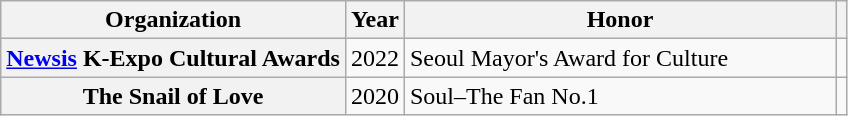<table class="wikitable sortable plainrowheaders">
<tr>
<th scope="col">Organization</th>
<th scope="col">Year</th>
<th width="280">Honor</th>
<th scope="col" class="unsortable"></th>
</tr>
<tr>
<th scope="row"><a href='#'>Newsis</a> K-Expo Cultural Awards</th>
<td>2022</td>
<td>Seoul Mayor's Award for Culture</td>
<td style="text-align:center;"></td>
</tr>
<tr>
<th scope="row">The Snail of Love</th>
<td>2020</td>
<td>Soul–The Fan No.1</td>
<td style="text-align:center;"></td>
</tr>
</table>
